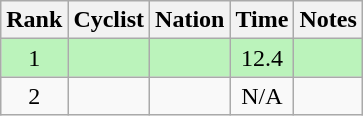<table class="wikitable sortable" style="text-align:center">
<tr>
<th>Rank</th>
<th>Cyclist</th>
<th>Nation</th>
<th>Time</th>
<th>Notes</th>
</tr>
<tr bgcolor=bbf3bb>
<td>1</td>
<td align=left></td>
<td align=left></td>
<td>12.4</td>
<td></td>
</tr>
<tr>
<td>2</td>
<td align=left></td>
<td align=left></td>
<td>N/A</td>
<td></td>
</tr>
</table>
